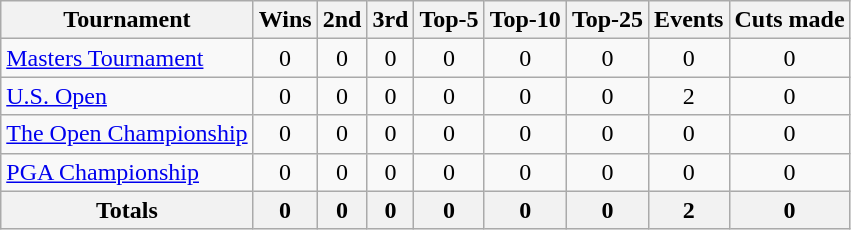<table class=wikitable style=text-align:center>
<tr>
<th>Tournament</th>
<th>Wins</th>
<th>2nd</th>
<th>3rd</th>
<th>Top-5</th>
<th>Top-10</th>
<th>Top-25</th>
<th>Events</th>
<th>Cuts made</th>
</tr>
<tr>
<td align=left><a href='#'>Masters Tournament</a></td>
<td>0</td>
<td>0</td>
<td>0</td>
<td>0</td>
<td>0</td>
<td>0</td>
<td>0</td>
<td>0</td>
</tr>
<tr>
<td align=left><a href='#'>U.S. Open</a></td>
<td>0</td>
<td>0</td>
<td>0</td>
<td>0</td>
<td>0</td>
<td>0</td>
<td>2</td>
<td>0</td>
</tr>
<tr>
<td align=left><a href='#'>The Open Championship</a></td>
<td>0</td>
<td>0</td>
<td>0</td>
<td>0</td>
<td>0</td>
<td>0</td>
<td>0</td>
<td>0</td>
</tr>
<tr>
<td align=left><a href='#'>PGA Championship</a></td>
<td>0</td>
<td>0</td>
<td>0</td>
<td>0</td>
<td>0</td>
<td>0</td>
<td>0</td>
<td>0</td>
</tr>
<tr>
<th>Totals</th>
<th>0</th>
<th>0</th>
<th>0</th>
<th>0</th>
<th>0</th>
<th>0</th>
<th>2</th>
<th>0</th>
</tr>
</table>
